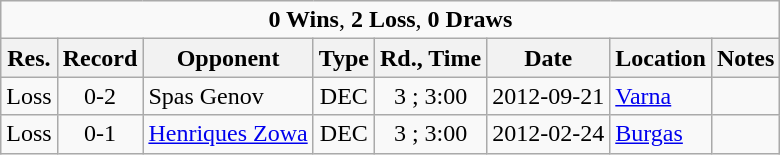<table class="wikitable" style="text-align:center">
<tr>
<td colspan=8><strong>0 Wins</strong>, <strong>2 Loss</strong>, <strong>0 Draws</strong></td>
</tr>
<tr>
<th>Res.</th>
<th>Record</th>
<th>Opponent</th>
<th>Type</th>
<th>Rd., Time</th>
<th>Date</th>
<th>Location</th>
<th>Notes</th>
</tr>
<tr>
<td>Loss</td>
<td>0-2</td>
<td align=left> Spas Genov</td>
<td>DEC</td>
<td>3 ; 3:00</td>
<td>2012-09-21</td>
<td align=left> <a href='#'>Varna</a></td>
<td align=left></td>
</tr>
<tr>
<td>Loss</td>
<td>0-1</td>
<td align=left> <a href='#'>Henriques Zowa</a></td>
<td>DEC</td>
<td>3 ; 3:00</td>
<td>2012-02-24</td>
<td align=left> <a href='#'>Burgas</a></td>
<td align=left></td>
</tr>
</table>
